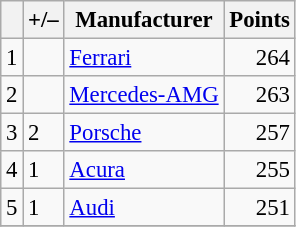<table class="wikitable" style="font-size: 95%;">
<tr>
<th scope="col"></th>
<th scope="col">+/–</th>
<th scope="col">Manufacturer</th>
<th scope="col">Points</th>
</tr>
<tr>
<td align=center>1</td>
<td align="left"></td>
<td> <a href='#'>Ferrari</a></td>
<td align=right>264</td>
</tr>
<tr>
<td align=center>2</td>
<td align="left"></td>
<td> <a href='#'>Mercedes-AMG</a></td>
<td align=right>263</td>
</tr>
<tr>
<td align=center>3</td>
<td align="left"> 2</td>
<td> <a href='#'>Porsche</a></td>
<td align=right>257</td>
</tr>
<tr>
<td align=center>4</td>
<td align="left"> 1</td>
<td> <a href='#'>Acura</a></td>
<td align=right>255</td>
</tr>
<tr>
<td align=center>5</td>
<td align="left"> 1</td>
<td> <a href='#'>Audi</a></td>
<td align=right>251</td>
</tr>
<tr>
</tr>
</table>
